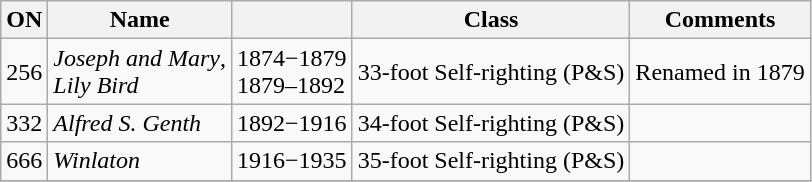<table class="wikitable">
<tr>
<th>ON</th>
<th>Name</th>
<th></th>
<th>Class</th>
<th>Comments</th>
</tr>
<tr>
<td>256</td>
<td><em>Joseph and Mary</em>,<br><em>Lily Bird</em></td>
<td>1874−1879<br>1879–1892</td>
<td>33-foot Self-righting (P&S)</td>
<td>Renamed in 1879<br></td>
</tr>
<tr>
<td>332</td>
<td><em>Alfred S. Genth</em></td>
<td>1892−1916</td>
<td>34-foot Self-righting (P&S)</td>
<td></td>
</tr>
<tr>
<td>666</td>
<td><em>Winlaton</em></td>
<td>1916−1935</td>
<td>35-foot Self-righting (P&S)</td>
<td></td>
</tr>
<tr>
</tr>
</table>
